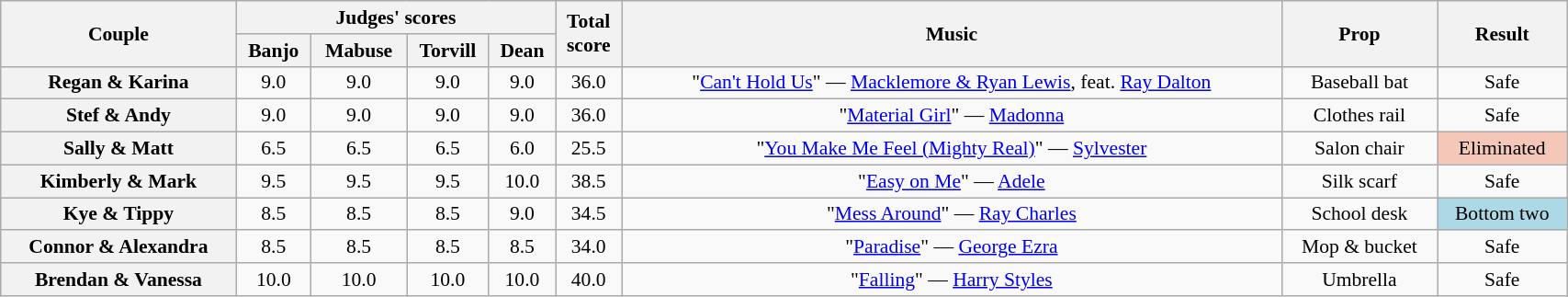<table class="wikitable sortable" style="text-align:center; font-size:90%; width:90%">
<tr>
<th scope="col" rowspan=2>Couple</th>
<th scope="col" colspan=4 class="unsortable">Judges' scores</th>
<th scope="col" rowspan=2>Total<br>score</th>
<th scope="col" rowspan=2 class="unsortable">Music</th>
<th scope="col" rowspan=2 class="unsortable">Prop</th>
<th scope="col" rowspan=2 class="unsortable">Result</th>
</tr>
<tr>
<th class="unsortable">Banjo</th>
<th class="unsortable">Mabuse</th>
<th class="unsortable">Torvill</th>
<th class="unsortable">Dean</th>
</tr>
<tr>
<th scope="row">Regan & Karina</th>
<td>9.0</td>
<td>9.0</td>
<td>9.0</td>
<td>9.0</td>
<td>36.0</td>
<td>"<a href='#'>Can't Hold Us</a>" — <a href='#'>Macklemore & Ryan Lewis</a>, feat. <a href='#'>Ray Dalton</a></td>
<td>Baseball bat</td>
<td>Safe</td>
</tr>
<tr>
<th scope="row">Stef & Andy</th>
<td>9.0</td>
<td>9.0</td>
<td>9.0</td>
<td>9.0</td>
<td>36.0</td>
<td>"<a href='#'>Material Girl</a>" — <a href='#'>Madonna</a></td>
<td>Clothes rail</td>
<td>Safe</td>
</tr>
<tr>
<th scope="row">Sally & Matt</th>
<td>6.5</td>
<td>6.5</td>
<td>6.5</td>
<td>6.0</td>
<td>25.5</td>
<td>"<a href='#'>You Make Me Feel (Mighty Real)</a>" — <a href='#'>Sylvester</a></td>
<td>Salon chair</td>
<td bgcolor=f4c7b8>Eliminated</td>
</tr>
<tr>
<th scope="row">Kimberly & Mark</th>
<td>9.5</td>
<td>9.5</td>
<td>9.5</td>
<td>10.0</td>
<td>38.5</td>
<td>"<a href='#'>Easy on Me</a>" — <a href='#'>Adele</a></td>
<td>Silk scarf</td>
<td>Safe</td>
</tr>
<tr>
<th scope="row">Kye & Tippy</th>
<td>8.5</td>
<td>8.5</td>
<td>8.5</td>
<td>9.0</td>
<td>34.5</td>
<td>"<a href='#'>Mess Around</a>" — <a href='#'>Ray Charles</a></td>
<td>School desk</td>
<td bgcolor=lightblue>Bottom two</td>
</tr>
<tr>
<th scope="row">Connor & Alexandra</th>
<td>8.5</td>
<td>8.5</td>
<td>8.5</td>
<td>8.5</td>
<td>34.0</td>
<td>"<a href='#'>Paradise</a>" — <a href='#'>George Ezra</a></td>
<td>Mop & bucket</td>
<td>Safe</td>
</tr>
<tr>
<th scope="row">Brendan & Vanessa</th>
<td>10.0</td>
<td>10.0</td>
<td>10.0</td>
<td>10.0</td>
<td>40.0</td>
<td>"<a href='#'>Falling</a>" — <a href='#'>Harry Styles</a></td>
<td>Umbrella</td>
<td>Safe</td>
</tr>
</table>
